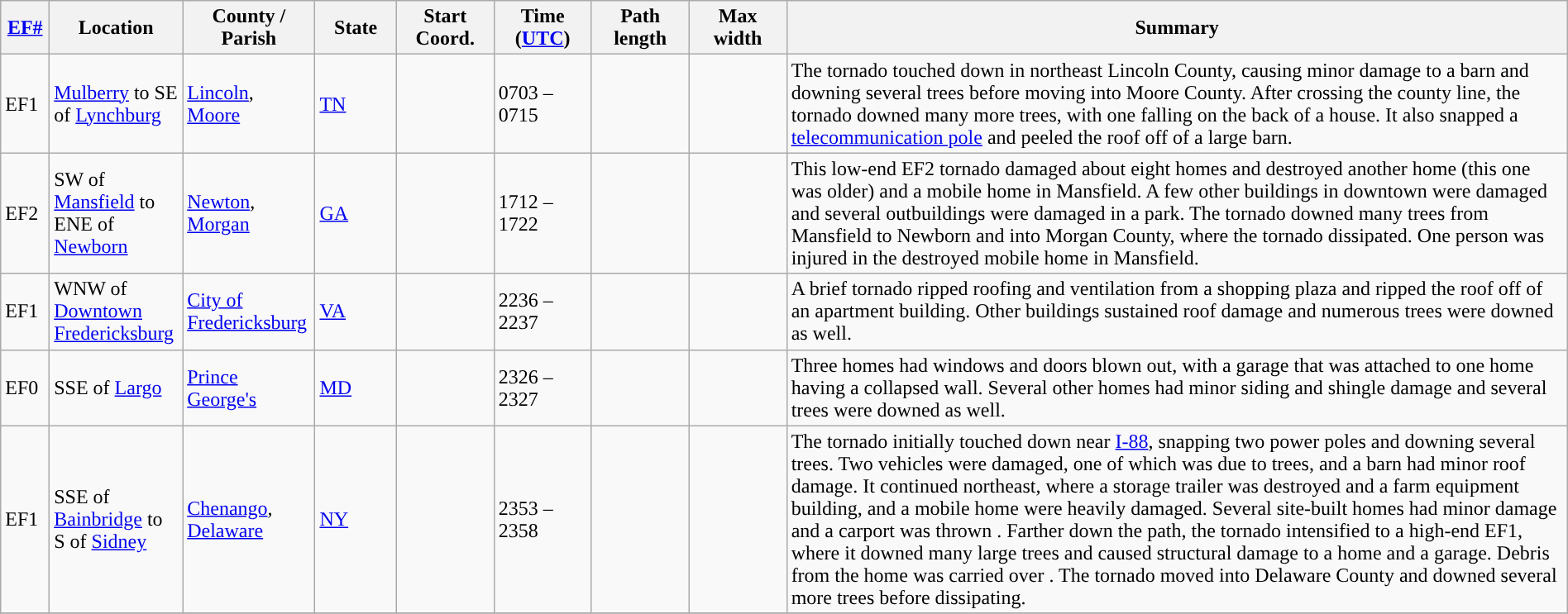<table class="wikitable sortable" style="width:100%;">
<tr>
<th scope="col"  style="width:3%; text-align:center;"><a href='#'>EF#</a></th>
<th scope="col"  style="width:7%; text-align:center;" class="unsortable">Location</th>
<th scope="col"  style="width:6%; text-align:center;" class="unsortable">County / Parish</th>
<th scope="col"  style="width:5%; text-align:center;">State</th>
<th scope="col"  style="width:6%; text-align:center;">Start Coord.</th>
<th scope="col"  style="width:6%; text-align:center;">Time (<a href='#'>UTC</a>)</th>
<th scope="col"  style="width:6%; text-align:center;">Path length</th>
<th scope="col"  style="width:6%; text-align:center;">Max width</th>
<th scope="col" class="unsortable" style="width:48%; text-align:center;">Summary</th>
</tr>
<tr>
<td>EF1</td>
<td><a href='#'>Mulberry</a> to SE of <a href='#'>Lynchburg</a></td>
<td><a href='#'>Lincoln</a>, <a href='#'>Moore</a></td>
<td><a href='#'>TN</a></td>
<td></td>
<td>0703 – 0715</td>
<td></td>
<td></td>
<td>The tornado touched down in northeast Lincoln County, causing minor damage to a barn and downing several trees before moving into Moore County. After crossing the county line, the tornado downed many more trees, with one falling on the back of a house. It also snapped a <a href='#'>telecommunication pole</a> and peeled the roof off of a large barn.</td>
</tr>
<tr>
<td>EF2</td>
<td>SW of <a href='#'>Mansfield</a> to ENE of <a href='#'>Newborn</a></td>
<td><a href='#'>Newton</a>, <a href='#'>Morgan</a></td>
<td><a href='#'>GA</a></td>
<td></td>
<td>1712 – 1722</td>
<td></td>
<td></td>
<td>This low-end EF2 tornado damaged about eight homes and destroyed another home (this one was older) and a mobile home in Mansfield. A few other buildings in downtown were damaged and several outbuildings were damaged in a park. The tornado downed many trees from Mansfield to Newborn and into Morgan County, where the tornado dissipated. One person was injured in the destroyed mobile home in Mansfield.</td>
</tr>
<tr>
<td>EF1</td>
<td>WNW of <a href='#'>Downtown Fredericksburg</a></td>
<td><a href='#'>City of Fredericksburg</a></td>
<td><a href='#'>VA</a></td>
<td></td>
<td>2236 – 2237</td>
<td></td>
<td></td>
<td>A brief tornado ripped roofing and ventilation from a shopping plaza and ripped the roof off of an apartment building. Other buildings sustained roof damage and numerous trees were downed as well.</td>
</tr>
<tr>
<td>EF0</td>
<td>SSE of <a href='#'>Largo</a></td>
<td><a href='#'>Prince George's</a></td>
<td><a href='#'>MD</a></td>
<td></td>
<td>2326 – 2327</td>
<td></td>
<td></td>
<td>Three homes had windows and doors blown out, with a garage that was attached to one home having a collapsed wall. Several other homes had minor siding and shingle damage and several trees were downed as well.</td>
</tr>
<tr>
<td>EF1</td>
<td>SSE of <a href='#'>Bainbridge</a> to S of <a href='#'>Sidney</a></td>
<td><a href='#'>Chenango</a>, <a href='#'>Delaware</a></td>
<td><a href='#'>NY</a></td>
<td></td>
<td>2353 – 2358</td>
<td></td>
<td></td>
<td>The tornado initially touched down near <a href='#'>I-88</a>, snapping two power poles and downing several trees. Two vehicles were damaged, one of which was due to trees, and a barn had minor roof damage. It continued northeast, where a storage trailer was destroyed and a farm equipment building, and a mobile home were heavily damaged. Several site-built homes had minor damage and a carport was thrown . Farther down the path, the tornado intensified to a high-end EF1, where it downed many large trees and caused structural damage to a home and a garage. Debris from the home was carried over . The tornado moved into Delaware County and downed several more trees before dissipating.</td>
</tr>
<tr>
</tr>
</table>
